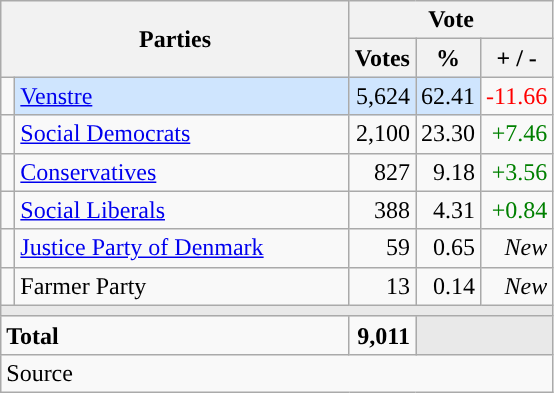<table class="wikitable" style="text-align:right;">
<tr>
<th style="text-align:centre;" rowspan="2" colspan="2" width="225">Parties</th>
<th colspan="3">Vote</th>
</tr>
<tr>
<th width="15">Votes</th>
<th width="15">%</th>
<th width="15">+ / -</th>
</tr>
<tr>
<td width="2" style="color:inherit;background:"></td>
<td bgcolor=#cfe5fe  align="left"><a href='#'>Venstre</a></td>
<td bgcolor=#cfe5fe>5,624</td>
<td bgcolor=#cfe5fe>62.41</td>
<td style=color:red;>-11.66</td>
</tr>
<tr>
<td width="2" style="color:inherit;background:"></td>
<td align="left"><a href='#'>Social Democrats</a></td>
<td>2,100</td>
<td>23.30</td>
<td style=color:green;>+7.46</td>
</tr>
<tr>
<td width="2" style="color:inherit;background:"></td>
<td align="left"><a href='#'>Conservatives</a></td>
<td>827</td>
<td>9.18</td>
<td style=color:green;>+3.56</td>
</tr>
<tr>
<td width="2" style="color:inherit;background:"></td>
<td align="left"><a href='#'>Social Liberals</a></td>
<td>388</td>
<td>4.31</td>
<td style=color:green;>+0.84</td>
</tr>
<tr>
<td width="2" style="color:inherit;background:"></td>
<td align="left"><a href='#'>Justice Party of Denmark</a></td>
<td>59</td>
<td>0.65</td>
<td><em>New</em></td>
</tr>
<tr>
<td width="2" style="color:inherit;background:"></td>
<td align="left">Farmer Party</td>
<td>13</td>
<td>0.14</td>
<td><em>New</em></td>
</tr>
<tr>
<td colspan="7" bgcolor="#E9E9E9"></td>
</tr>
<tr>
<td align="left" colspan="2"><strong>Total</strong></td>
<td><strong>9,011</strong></td>
<td bgcolor="#E9E9E9" colspan="2"></td>
</tr>
<tr>
<td align="left" colspan="6">Source</td>
</tr>
</table>
